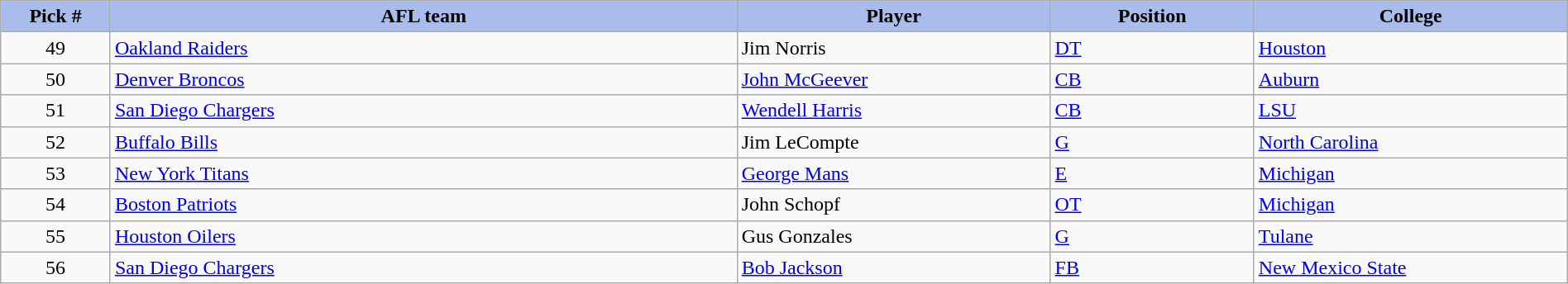<table class="wikitable sortable sortable" style="width: 100%">
<tr>
<th style="background:#A8BDEC;" width=7%>Pick #</th>
<th width=40% style="background:#A8BDEC;">AFL team</th>
<th width=20% style="background:#A8BDEC;">Player</th>
<th width=13% style="background:#A8BDEC;">Position</th>
<th style="background:#A8BDEC;">College</th>
</tr>
<tr>
<td align="center">49</td>
<td><a href='#'>Oakland Raiders</a></td>
<td>Jim Norris</td>
<td><a href='#'>DT</a></td>
<td><a href='#'>Houston</a></td>
</tr>
<tr>
<td align="center">50</td>
<td><a href='#'>Denver Broncos</a></td>
<td><a href='#'>John McGeever</a></td>
<td><a href='#'>CB</a></td>
<td><a href='#'>Auburn</a></td>
</tr>
<tr>
<td align="center">51</td>
<td><a href='#'>San Diego Chargers</a></td>
<td><a href='#'>Wendell Harris</a></td>
<td><a href='#'>CB</a></td>
<td><a href='#'>LSU</a></td>
</tr>
<tr>
<td align="center">52</td>
<td><a href='#'>Buffalo Bills</a></td>
<td>Jim LeCompte</td>
<td><a href='#'>G</a></td>
<td><a href='#'>North Carolina</a></td>
</tr>
<tr>
<td align="center">53</td>
<td><a href='#'>New York Titans</a></td>
<td><a href='#'>George Mans</a></td>
<td><a href='#'>E</a></td>
<td><a href='#'>Michigan</a></td>
</tr>
<tr>
<td align="center">54</td>
<td><a href='#'>Boston Patriots</a></td>
<td>John Schopf</td>
<td><a href='#'>OT</a></td>
<td><a href='#'>Michigan</a></td>
</tr>
<tr>
<td align="center">55</td>
<td><a href='#'>Houston Oilers</a></td>
<td>Gus Gonzales</td>
<td><a href='#'>G</a></td>
<td><a href='#'>Tulane</a></td>
</tr>
<tr>
<td align="center">56</td>
<td><a href='#'>San Diego Chargers</a></td>
<td><a href='#'>Bob Jackson</a></td>
<td><a href='#'>FB</a></td>
<td><a href='#'>New Mexico State</a></td>
</tr>
</table>
